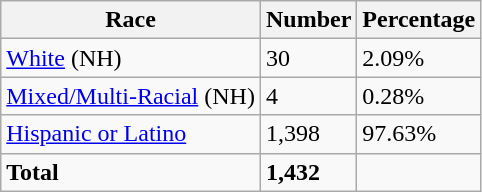<table class="wikitable">
<tr>
<th>Race</th>
<th>Number</th>
<th>Percentage</th>
</tr>
<tr>
<td><a href='#'>White</a> (NH)</td>
<td>30</td>
<td>2.09%</td>
</tr>
<tr>
<td><a href='#'>Mixed/Multi-Racial</a> (NH)</td>
<td>4</td>
<td>0.28%</td>
</tr>
<tr>
<td><a href='#'>Hispanic or Latino</a></td>
<td>1,398</td>
<td>97.63%</td>
</tr>
<tr>
<td><strong>Total</strong></td>
<td><strong>1,432</strong></td>
<td></td>
</tr>
</table>
